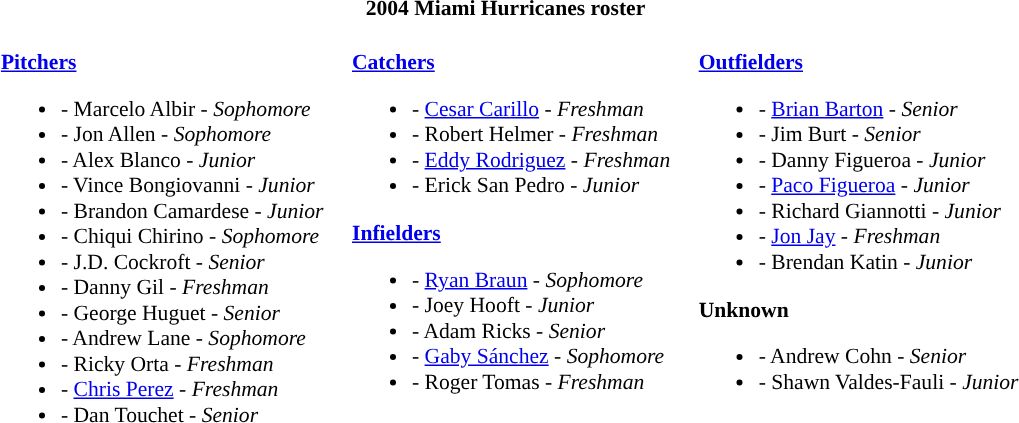<table class="toccolours" style="border-collapse:collapse; font-size:90%;">
<tr>
<th colspan=9>2004 Miami Hurricanes roster</th>
</tr>
<tr>
<td width="03"> </td>
<td valign="top"><br><strong><a href='#'>Pitchers</a></strong><ul><li>- Marcelo Albir - <em>Sophomore</em></li><li>- Jon Allen - <em>Sophomore</em></li><li>- Alex Blanco - <em>Junior</em></li><li>- Vince Bongiovanni - <em>Junior</em></li><li>- Brandon Camardese - <em>Junior</em></li><li>- Chiqui Chirino - <em>Sophomore</em></li><li>- J.D. Cockroft - <em>Senior</em></li><li>- Danny Gil - <em>Freshman</em></li><li>- George Huguet - <em>Senior</em></li><li>- Andrew Lane - <em>Sophomore</em></li><li>- Ricky Orta - <em>Freshman</em></li><li>- <a href='#'>Chris Perez</a> - <em>Freshman</em></li><li>- Dan Touchet - <em>Senior</em></li></ul></td>
<td width="15"> </td>
<td valign="top"><br><strong><a href='#'>Catchers</a></strong><ul><li>- <a href='#'>Cesar Carillo</a> - <em>Freshman</em></li><li>- Robert Helmer - <em>Freshman</em></li><li>- <a href='#'>Eddy Rodriguez</a> - <em>Freshman</em></li><li>- Erick San Pedro - <em>Junior</em></li></ul><strong><a href='#'>Infielders</a></strong><ul><li>- <a href='#'>Ryan Braun</a> - <em>Sophomore</em></li><li>- Joey Hooft - <em>Junior</em></li><li>- Adam Ricks - <em>Senior</em></li><li>- <a href='#'>Gaby Sánchez</a> - <em>Sophomore</em></li><li>- Roger Tomas - <em>Freshman</em></li></ul></td>
<td width="15"> </td>
<td valign="top"><br><strong><a href='#'>Outfielders</a></strong><ul><li>- <a href='#'>Brian Barton</a> - <em>Senior</em></li><li>- Jim Burt - <em>Senior</em></li><li>- Danny Figueroa - <em>Junior</em></li><li>- <a href='#'>Paco Figueroa</a> - <em>Junior</em></li><li>- Richard Giannotti - <em>Junior</em></li><li>- <a href='#'>Jon Jay</a> - <em>Freshman</em></li><li>- Brendan Katin - <em>Junior</em></li></ul><strong>Unknown</strong><ul><li>- Andrew Cohn - <em>Senior</em></li><li>- Shawn Valdes-Fauli - <em>Junior</em></li></ul></td>
</tr>
</table>
